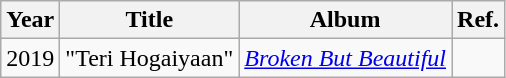<table class="wikitable">
<tr>
<th>Year</th>
<th>Title</th>
<th>Album</th>
<th>Ref.</th>
</tr>
<tr>
<td>2019</td>
<td>"Teri Hogaiyaan"</td>
<td><em><a href='#'>Broken But Beautiful</a></em></td>
<td></td>
</tr>
</table>
